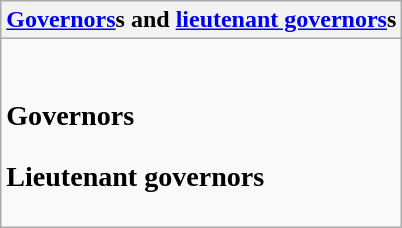<table class="wikitable collapsible collapsed">
<tr>
<th><a href='#'>Governors</a>s and <a href='#'>lieutenant governors</a>s</th>
</tr>
<tr>
<td><br><h3>Governors</h3><h3>Lieutenant governors</h3></td>
</tr>
</table>
